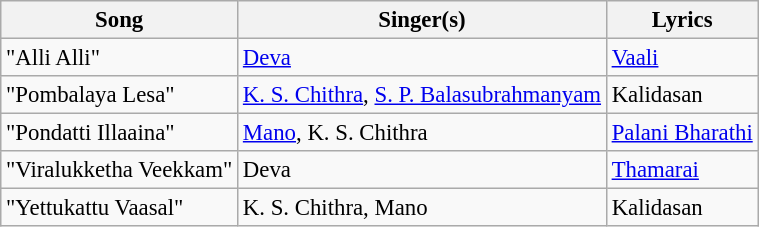<table class="wikitable" style="font-size:95%;">
<tr>
<th>Song</th>
<th>Singer(s)</th>
<th>Lyrics</th>
</tr>
<tr>
<td>"Alli Alli"</td>
<td><a href='#'>Deva</a></td>
<td><a href='#'>Vaali</a></td>
</tr>
<tr>
<td>"Pombalaya Lesa"</td>
<td><a href='#'>K. S. Chithra</a>, <a href='#'>S. P. Balasubrahmanyam</a></td>
<td>Kalidasan</td>
</tr>
<tr>
<td>"Pondatti Illaaina"</td>
<td><a href='#'>Mano</a>, K. S. Chithra</td>
<td><a href='#'>Palani Bharathi</a></td>
</tr>
<tr>
<td>"Viralukketha Veekkam"</td>
<td>Deva</td>
<td><a href='#'>Thamarai</a></td>
</tr>
<tr>
<td>"Yettukattu Vaasal"</td>
<td>K. S. Chithra, Mano</td>
<td>Kalidasan</td>
</tr>
</table>
